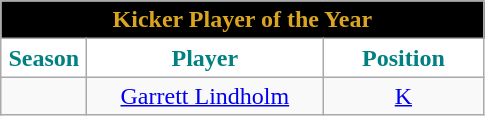<table class="wikitable sortable" style="text-align:center">
<tr>
<td colspan="4" style="background:#000; color:#DAA520;"><strong>Kicker Player of the Year</strong></td>
</tr>
<tr>
<th style="width:50px; background:white; color:teal;">Season</th>
<th style="width:150px; background:white; color:teal;">Player</th>
<th style="width:100px; background:white; color:teal;">Position</th>
</tr>
<tr>
<td></td>
<td><a href='#'>Garrett Lindholm</a></td>
<td><a href='#'>K</a></td>
</tr>
</table>
